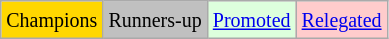<table class="wikitable">
<tr>
<td bgcolor=gold><small>Champions</small></td>
<td bgcolor=silver><small>Runners-up</small></td>
<td bgcolor="#DDFFDD"><small><a href='#'>Promoted</a></small></td>
<td bgcolor="#FFCCCC"><small><a href='#'>Relegated</a></small></td>
</tr>
</table>
